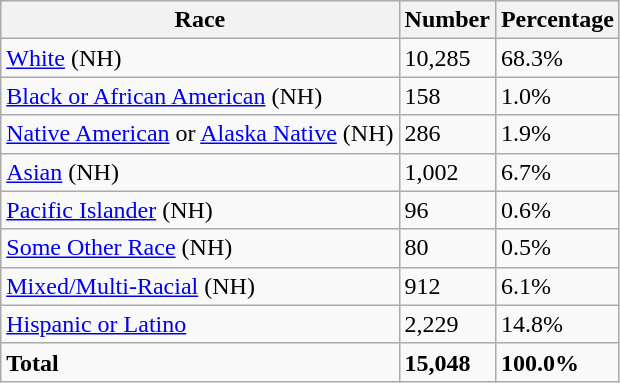<table class="wikitable">
<tr>
<th>Race</th>
<th>Number</th>
<th>Percentage</th>
</tr>
<tr>
<td><a href='#'>White</a> (NH)</td>
<td>10,285</td>
<td>68.3%</td>
</tr>
<tr>
<td><a href='#'>Black or African American</a> (NH)</td>
<td>158</td>
<td>1.0%</td>
</tr>
<tr>
<td><a href='#'>Native American</a> or <a href='#'>Alaska Native</a> (NH)</td>
<td>286</td>
<td>1.9%</td>
</tr>
<tr>
<td><a href='#'>Asian</a> (NH)</td>
<td>1,002</td>
<td>6.7%</td>
</tr>
<tr>
<td><a href='#'>Pacific Islander</a> (NH)</td>
<td>96</td>
<td>0.6%</td>
</tr>
<tr>
<td><a href='#'>Some Other Race</a> (NH)</td>
<td>80</td>
<td>0.5%</td>
</tr>
<tr>
<td><a href='#'>Mixed/Multi-Racial</a> (NH)</td>
<td>912</td>
<td>6.1%</td>
</tr>
<tr>
<td><a href='#'>Hispanic or Latino</a></td>
<td>2,229</td>
<td>14.8%</td>
</tr>
<tr>
<td><strong>Total</strong></td>
<td><strong>15,048</strong></td>
<td><strong>100.0%</strong></td>
</tr>
</table>
